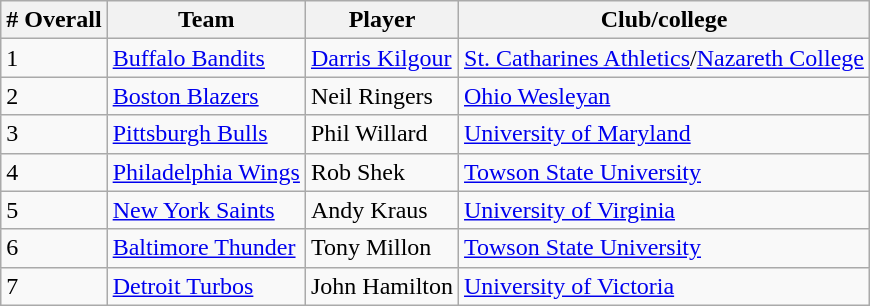<table class="wikitable">
<tr>
<th># Overall</th>
<th>Team</th>
<th>Player</th>
<th>Club/college</th>
</tr>
<tr>
<td>1</td>
<td><a href='#'>Buffalo Bandits</a></td>
<td><a href='#'>Darris Kilgour</a></td>
<td><a href='#'>St. Catharines Athletics</a>/<a href='#'>Nazareth College</a></td>
</tr>
<tr>
<td>2</td>
<td><a href='#'>Boston Blazers</a></td>
<td>Neil Ringers</td>
<td><a href='#'>Ohio Wesleyan</a></td>
</tr>
<tr>
<td>3</td>
<td><a href='#'>Pittsburgh Bulls</a></td>
<td>Phil Willard</td>
<td><a href='#'>University of Maryland</a></td>
</tr>
<tr>
<td>4</td>
<td><a href='#'>Philadelphia Wings</a></td>
<td>Rob Shek</td>
<td><a href='#'>Towson State University</a></td>
</tr>
<tr>
<td>5</td>
<td><a href='#'>New York Saints</a></td>
<td>Andy Kraus</td>
<td><a href='#'>University of Virginia</a></td>
</tr>
<tr>
<td>6</td>
<td><a href='#'>Baltimore Thunder</a></td>
<td>Tony Millon</td>
<td><a href='#'>Towson State University</a></td>
</tr>
<tr>
<td>7</td>
<td><a href='#'>Detroit Turbos</a></td>
<td>John Hamilton</td>
<td><a href='#'>University of Victoria</a></td>
</tr>
</table>
